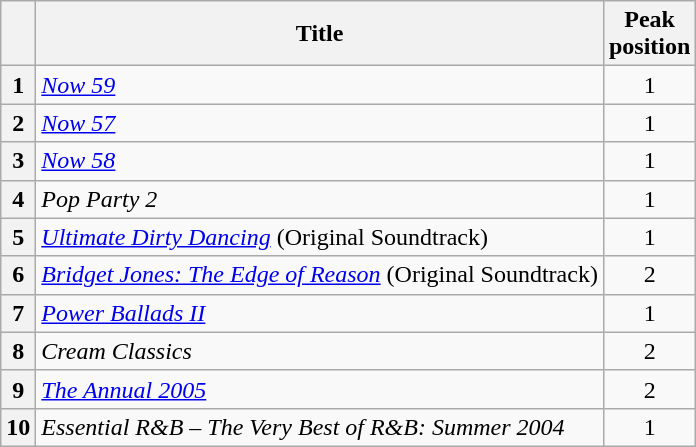<table class="wikitable sortable plainrowheaders">
<tr>
<th scope=col></th>
<th scope=col>Title</th>
<th scope=col>Peak<br>position</th>
</tr>
<tr>
<th scope=row style="text-align:center;">1</th>
<td><em><a href='#'>Now 59</a></em></td>
<td align="center">1</td>
</tr>
<tr>
<th scope=row style="text-align:center;">2</th>
<td><em><a href='#'>Now 57</a></em></td>
<td align="center">1</td>
</tr>
<tr>
<th scope=row style="text-align:center;">3</th>
<td><em><a href='#'>Now 58</a></em></td>
<td align="center">1</td>
</tr>
<tr>
<th scope=row style="text-align:center;">4</th>
<td><em>Pop Party 2</em></td>
<td align="center">1</td>
</tr>
<tr>
<th scope=row style="text-align:center;">5</th>
<td><em><a href='#'>Ultimate Dirty Dancing</a></em> (Original Soundtrack)</td>
<td align="center">1</td>
</tr>
<tr>
<th scope=row style="text-align:center;">6</th>
<td><em><a href='#'>Bridget Jones: The Edge of Reason</a></em> (Original Soundtrack)</td>
<td align="center">2</td>
</tr>
<tr>
<th scope=row style="text-align:center;">7</th>
<td><em><a href='#'>Power Ballads II</a></em></td>
<td align="center">1</td>
</tr>
<tr>
<th scope=row style="text-align:center;">8</th>
<td><em>Cream Classics</em></td>
<td align="center">2</td>
</tr>
<tr>
<th scope=row style="text-align:center;">9</th>
<td><em><a href='#'>The Annual 2005</a></em></td>
<td align="center">2</td>
</tr>
<tr>
<th scope=row style="text-align:center;">10</th>
<td><em>Essential R&B – The Very Best of R&B: Summer 2004</em></td>
<td align="center">1</td>
</tr>
</table>
